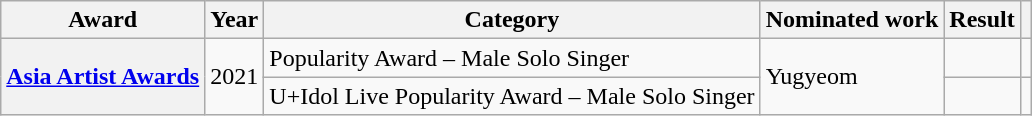<table class="wikitable sortable plainrowheaders">
<tr>
<th scope="col">Award</th>
<th scope="col">Year</th>
<th scope="col">Category</th>
<th scope="col">Nominated work</th>
<th scope="col">Result</th>
<th scope="col" class="unsortable"></th>
</tr>
<tr>
<th scope="row" rowspan="2"><a href='#'>Asia Artist Awards</a></th>
<td rowspan="2">2021</td>
<td>Popularity Award – Male Solo Singer</td>
<td rowspan="2">Yugyeom</td>
<td></td>
<td></td>
</tr>
<tr>
<td>U+Idol Live Popularity Award – Male Solo Singer</td>
<td></td>
<td></td>
</tr>
</table>
